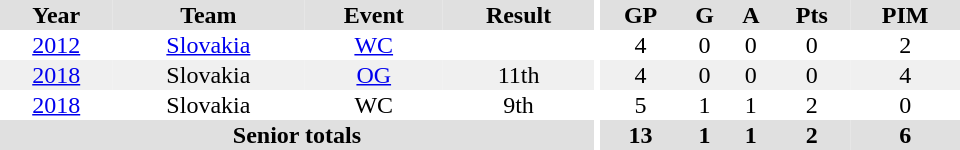<table border="0" cellpadding="1" cellspacing="0" ID="Table3" style="text-align:center; width:40em">
<tr ALIGN="center" bgcolor="#e0e0e0">
<th>Year</th>
<th>Team</th>
<th>Event</th>
<th>Result</th>
<th rowspan="99" bgcolor="#ffffff"></th>
<th>GP</th>
<th>G</th>
<th>A</th>
<th>Pts</th>
<th>PIM</th>
</tr>
<tr>
<td><a href='#'>2012</a></td>
<td><a href='#'>Slovakia</a></td>
<td><a href='#'>WC</a></td>
<td></td>
<td>4</td>
<td>0</td>
<td>0</td>
<td>0</td>
<td>2</td>
</tr>
<tr bgcolor="#f0f0f0">
<td><a href='#'>2018</a></td>
<td>Slovakia</td>
<td><a href='#'>OG</a></td>
<td>11th</td>
<td>4</td>
<td>0</td>
<td>0</td>
<td>0</td>
<td>4</td>
</tr>
<tr>
<td><a href='#'>2018</a></td>
<td>Slovakia</td>
<td>WC</td>
<td>9th</td>
<td>5</td>
<td>1</td>
<td>1</td>
<td>2</td>
<td>0</td>
</tr>
<tr bgcolor="#e0e0e0">
<th colspan="4">Senior totals</th>
<th>13</th>
<th>1</th>
<th>1</th>
<th>2</th>
<th>6</th>
</tr>
</table>
